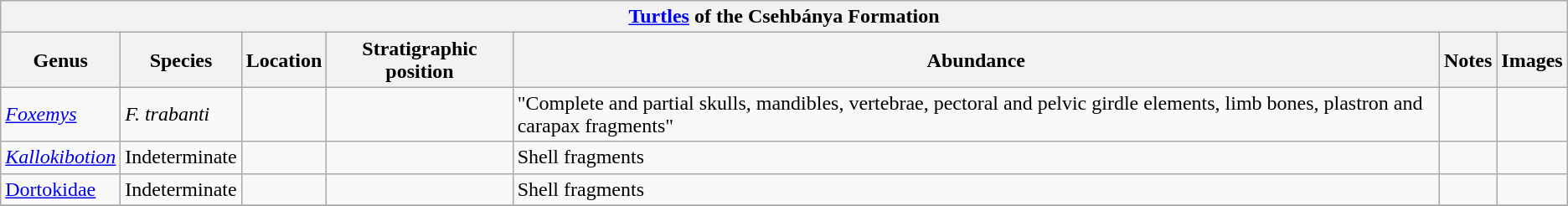<table class="wikitable">
<tr>
<th colspan="7"><a href='#'>Turtles</a> of the <strong>Csehbánya Formation</strong></th>
</tr>
<tr>
<th>Genus</th>
<th>Species</th>
<th>Location</th>
<th>Stratigraphic position</th>
<th>Abundance</th>
<th>Notes</th>
<th>Images</th>
</tr>
<tr>
<td><em><a href='#'>Foxemys</a></em></td>
<td><em>F. trabanti</em></td>
<td></td>
<td></td>
<td>"Complete and partial skulls, mandibles, vertebrae, pectoral and pelvic girdle elements, limb bones, plastron and carapax fragments"</td>
<td></td>
<td></td>
</tr>
<tr>
<td><em><a href='#'>Kallokibotion</a></em></td>
<td>Indeterminate</td>
<td></td>
<td></td>
<td>Shell fragments</td>
<td></td>
<td></td>
</tr>
<tr>
<td><a href='#'>Dortokidae</a></td>
<td>Indeterminate</td>
<td></td>
<td></td>
<td>Shell fragments</td>
<td></td>
<td></td>
</tr>
<tr>
</tr>
</table>
